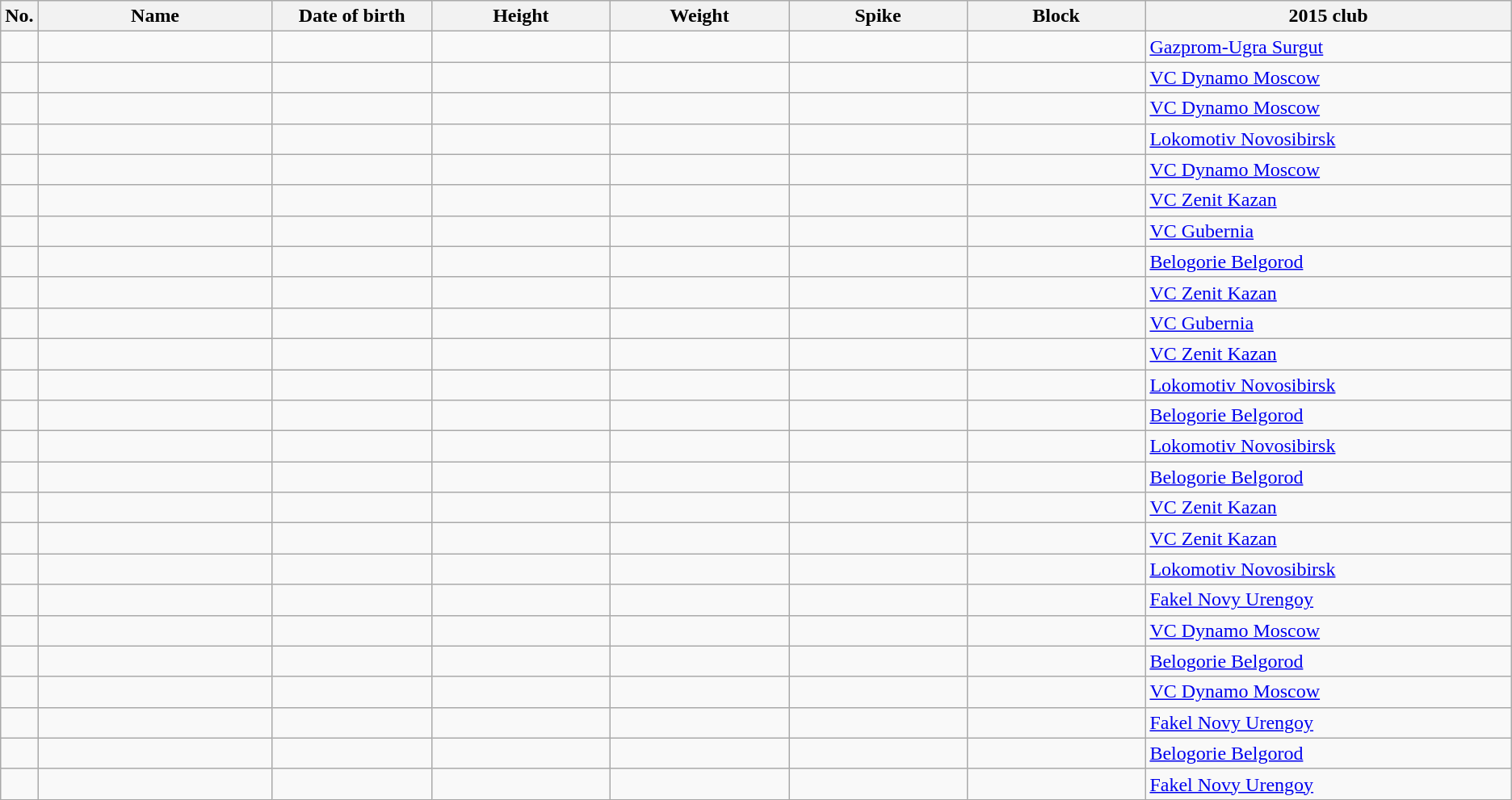<table class="wikitable sortable" style="font-size:100%; text-align:center;">
<tr>
<th>No.</th>
<th style="width:12em">Name</th>
<th style="width:8em">Date of birth</th>
<th style="width:9em">Height</th>
<th style="width:9em">Weight</th>
<th style="width:9em">Spike</th>
<th style="width:9em">Block</th>
<th style="width:19em">2015 club</th>
</tr>
<tr>
<td></td>
<td align=left></td>
<td align=right></td>
<td></td>
<td></td>
<td></td>
<td></td>
<td align=left> <a href='#'>Gazprom-Ugra Surgut</a></td>
</tr>
<tr>
<td></td>
<td align=left></td>
<td align=right></td>
<td></td>
<td></td>
<td></td>
<td></td>
<td align=left> <a href='#'>VC Dynamo Moscow</a></td>
</tr>
<tr>
<td></td>
<td align=left></td>
<td align=right></td>
<td></td>
<td></td>
<td></td>
<td></td>
<td align=left> <a href='#'>VC Dynamo Moscow</a></td>
</tr>
<tr>
<td></td>
<td align=left></td>
<td align=right></td>
<td></td>
<td></td>
<td></td>
<td></td>
<td align=left> <a href='#'>Lokomotiv Novosibirsk</a></td>
</tr>
<tr>
<td></td>
<td align=left></td>
<td align=right></td>
<td></td>
<td></td>
<td></td>
<td></td>
<td align=left> <a href='#'>VC Dynamo Moscow</a></td>
</tr>
<tr>
<td></td>
<td align=left></td>
<td align=right></td>
<td></td>
<td></td>
<td></td>
<td></td>
<td align=left> <a href='#'>VC Zenit Kazan</a></td>
</tr>
<tr>
<td></td>
<td align=left></td>
<td align=right></td>
<td></td>
<td></td>
<td></td>
<td></td>
<td align=left> <a href='#'>VC Gubernia</a></td>
</tr>
<tr>
<td></td>
<td align=left></td>
<td align=right></td>
<td></td>
<td></td>
<td></td>
<td></td>
<td align=left> <a href='#'>Belogorie Belgorod</a></td>
</tr>
<tr>
<td></td>
<td align=left></td>
<td align=right></td>
<td></td>
<td></td>
<td></td>
<td></td>
<td align=left> <a href='#'>VC Zenit Kazan</a></td>
</tr>
<tr>
<td></td>
<td align=left></td>
<td align=right></td>
<td></td>
<td></td>
<td></td>
<td></td>
<td align=left> <a href='#'>VC Gubernia</a></td>
</tr>
<tr>
<td></td>
<td align=left></td>
<td align=right></td>
<td></td>
<td></td>
<td></td>
<td></td>
<td align=left> <a href='#'>VC Zenit Kazan</a></td>
</tr>
<tr>
<td></td>
<td align=left></td>
<td align=right></td>
<td></td>
<td></td>
<td></td>
<td></td>
<td align=left> <a href='#'>Lokomotiv Novosibirsk</a></td>
</tr>
<tr>
<td></td>
<td align=left></td>
<td align=right></td>
<td></td>
<td></td>
<td></td>
<td></td>
<td align=left> <a href='#'>Belogorie Belgorod</a></td>
</tr>
<tr>
<td></td>
<td align=left></td>
<td align=right></td>
<td></td>
<td></td>
<td></td>
<td></td>
<td align=left> <a href='#'>Lokomotiv Novosibirsk</a></td>
</tr>
<tr>
<td></td>
<td align=left></td>
<td align=right></td>
<td></td>
<td></td>
<td></td>
<td></td>
<td align=left> <a href='#'>Belogorie Belgorod</a></td>
</tr>
<tr>
<td></td>
<td align=left></td>
<td align=right></td>
<td></td>
<td></td>
<td></td>
<td></td>
<td align=left> <a href='#'>VC Zenit Kazan</a></td>
</tr>
<tr>
<td></td>
<td align=left></td>
<td align=right></td>
<td></td>
<td></td>
<td></td>
<td></td>
<td align=left> <a href='#'>VC Zenit Kazan</a></td>
</tr>
<tr>
<td></td>
<td align=left></td>
<td align=right></td>
<td></td>
<td></td>
<td></td>
<td></td>
<td align=left> <a href='#'>Lokomotiv Novosibirsk</a></td>
</tr>
<tr>
<td></td>
<td align=left></td>
<td align=right></td>
<td></td>
<td></td>
<td></td>
<td></td>
<td align=left> <a href='#'>Fakel Novy Urengoy</a></td>
</tr>
<tr>
<td></td>
<td align=left></td>
<td align=right></td>
<td></td>
<td></td>
<td></td>
<td></td>
<td align=left> <a href='#'>VC Dynamo Moscow</a></td>
</tr>
<tr>
<td></td>
<td align=left></td>
<td align=right></td>
<td></td>
<td></td>
<td></td>
<td></td>
<td align=left> <a href='#'>Belogorie Belgorod</a></td>
</tr>
<tr>
<td></td>
<td align=left></td>
<td align=right></td>
<td></td>
<td></td>
<td></td>
<td></td>
<td align=left> <a href='#'>VC Dynamo Moscow</a></td>
</tr>
<tr>
<td></td>
<td align=left></td>
<td align=right></td>
<td></td>
<td></td>
<td></td>
<td></td>
<td align=left> <a href='#'>Fakel Novy Urengoy</a></td>
</tr>
<tr>
<td></td>
<td align=left></td>
<td align=right></td>
<td></td>
<td></td>
<td></td>
<td></td>
<td align=left> <a href='#'>Belogorie Belgorod</a></td>
</tr>
<tr>
<td></td>
<td align=left></td>
<td align=right></td>
<td></td>
<td></td>
<td></td>
<td></td>
<td align=left> <a href='#'>Fakel Novy Urengoy</a></td>
</tr>
</table>
